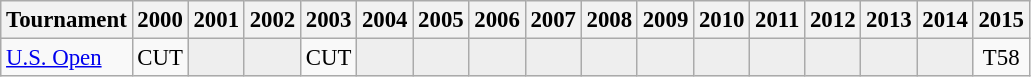<table class="wikitable" style="font-size:95%;text-align:center;">
<tr>
<th>Tournament</th>
<th>2000</th>
<th>2001</th>
<th>2002</th>
<th>2003</th>
<th>2004</th>
<th>2005</th>
<th>2006</th>
<th>2007</th>
<th>2008</th>
<th>2009</th>
<th>2010</th>
<th>2011</th>
<th>2012</th>
<th>2013</th>
<th>2014</th>
<th>2015</th>
</tr>
<tr>
<td align=left><a href='#'>U.S. Open</a></td>
<td>CUT</td>
<td style="background:#eeeeee;"></td>
<td style="background:#eeeeee;"></td>
<td>CUT</td>
<td style="background:#eeeeee;"></td>
<td style="background:#eeeeee;"></td>
<td style="background:#eeeeee;"></td>
<td style="background:#eeeeee;"></td>
<td style="background:#eeeeee;"></td>
<td style="background:#eeeeee;"></td>
<td style="background:#eeeeee;"></td>
<td style="background:#eeeeee;"></td>
<td style="background:#eeeeee;"></td>
<td style="background:#eeeeee;"></td>
<td style="background:#eeeeee;"></td>
<td>T58</td>
</tr>
</table>
